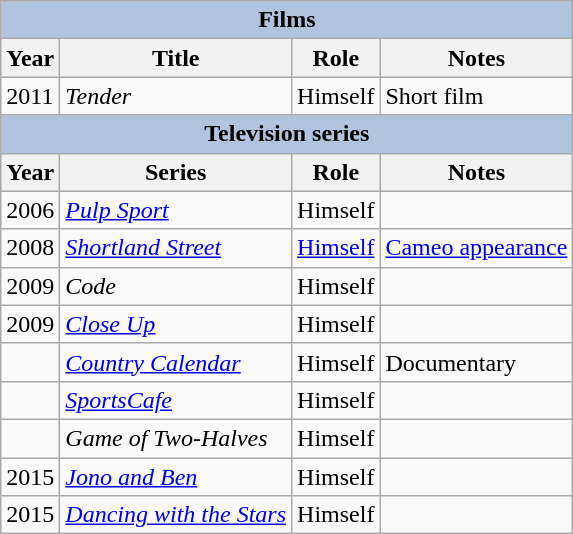<table class="wikitable">
<tr style="background:#ccc; text-align:center;">
<th colspan="4" style="background: LightSteelBlue;">Films</th>
</tr>
<tr style="background:#ccc; text-align:center;">
<th>Year</th>
<th>Title</th>
<th>Role</th>
<th>Notes</th>
</tr>
<tr>
<td>2011</td>
<td><em>Tender</em></td>
<td>Himself</td>
<td>Short film</td>
</tr>
<tr style="background:#ccc; text-align:center;">
<th colspan="4" style="background: LightSteelBlue;">Television series</th>
</tr>
<tr style="background:#ccc; text-align:center;">
<th>Year</th>
<th>Series</th>
<th>Role</th>
<th>Notes</th>
</tr>
<tr>
<td>2006</td>
<td><em><a href='#'>Pulp Sport</a></em></td>
<td>Himself</td>
<td></td>
</tr>
<tr>
<td>2008</td>
<td><em><a href='#'>Shortland Street</a></em></td>
<td><a href='#'>Himself</a></td>
<td><a href='#'>Cameo appearance</a></td>
</tr>
<tr>
<td>2009</td>
<td><em>Code</em></td>
<td>Himself</td>
<td></td>
</tr>
<tr>
<td>2009</td>
<td><em><a href='#'>Close Up</a></em></td>
<td>Himself</td>
<td></td>
</tr>
<tr>
<td></td>
<td><em><a href='#'>Country Calendar</a></em></td>
<td>Himself</td>
<td>Documentary</td>
</tr>
<tr>
<td></td>
<td><em><a href='#'>SportsCafe</a></em></td>
<td>Himself</td>
<td></td>
</tr>
<tr>
<td></td>
<td><em>Game of Two-Halves</em></td>
<td>Himself</td>
<td></td>
</tr>
<tr>
<td>2015</td>
<td><em><a href='#'>Jono and Ben</a></em></td>
<td>Himself</td>
<td></td>
</tr>
<tr>
<td>2015</td>
<td><em><a href='#'>Dancing with the Stars</a></em></td>
<td>Himself</td>
<td></td>
</tr>
</table>
